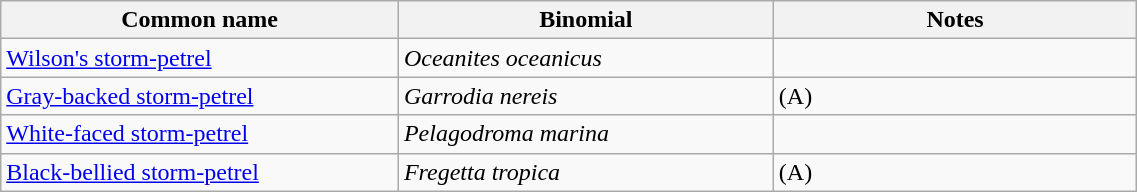<table style="width:60%;" class="wikitable">
<tr>
<th width=35%>Common name</th>
<th width=33%>Binomial</th>
<th width=32%>Notes</th>
</tr>
<tr>
<td><a href='#'>Wilson's storm-petrel</a></td>
<td><em>Oceanites oceanicus</em></td>
<td></td>
</tr>
<tr>
<td><a href='#'>Gray-backed storm-petrel</a></td>
<td><em>Garrodia nereis</em></td>
<td>(A)</td>
</tr>
<tr>
<td><a href='#'>White-faced storm-petrel</a></td>
<td><em>Pelagodroma marina</em></td>
<td></td>
</tr>
<tr>
<td><a href='#'>Black-bellied storm-petrel</a></td>
<td><em>Fregetta tropica</em></td>
<td>(A)</td>
</tr>
</table>
